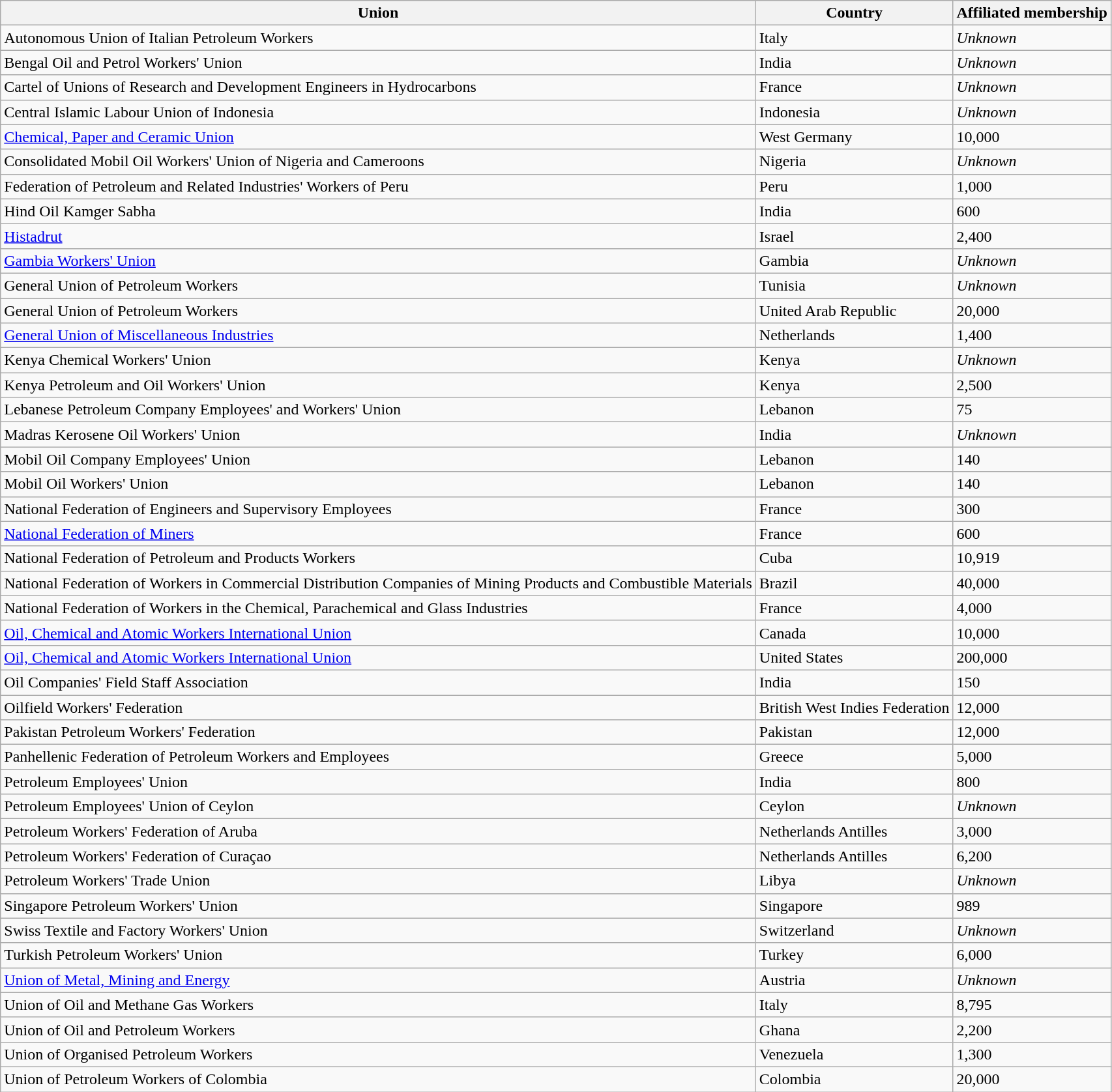<table class="wikitable sortable">
<tr>
<th>Union</th>
<th>Country</th>
<th>Affiliated membership</th>
</tr>
<tr>
<td>Autonomous Union of Italian Petroleum Workers</td>
<td>Italy</td>
<td><em>Unknown</em></td>
</tr>
<tr>
<td>Bengal Oil and Petrol Workers' Union</td>
<td>India</td>
<td><em>Unknown</em></td>
</tr>
<tr>
<td>Cartel of Unions of Research and Development Engineers in Hydrocarbons</td>
<td>France</td>
<td><em>Unknown</em></td>
</tr>
<tr>
<td>Central Islamic Labour Union of Indonesia</td>
<td>Indonesia</td>
<td><em>Unknown</em></td>
</tr>
<tr>
<td><a href='#'>Chemical, Paper and Ceramic Union</a></td>
<td>West Germany</td>
<td>10,000</td>
</tr>
<tr>
<td>Consolidated Mobil Oil Workers' Union of Nigeria and Cameroons</td>
<td>Nigeria</td>
<td><em>Unknown</em></td>
</tr>
<tr>
<td>Federation of Petroleum and Related Industries' Workers of Peru</td>
<td>Peru</td>
<td>1,000</td>
</tr>
<tr>
<td>Hind Oil Kamger Sabha</td>
<td>India</td>
<td>600</td>
</tr>
<tr>
<td><a href='#'>Histadrut</a></td>
<td>Israel</td>
<td>2,400</td>
</tr>
<tr>
<td><a href='#'>Gambia Workers' Union</a></td>
<td>Gambia</td>
<td><em>Unknown</em></td>
</tr>
<tr>
<td>General Union of Petroleum Workers</td>
<td>Tunisia</td>
<td><em>Unknown</em></td>
</tr>
<tr>
<td>General Union of Petroleum Workers</td>
<td>United Arab Republic</td>
<td>20,000</td>
</tr>
<tr>
<td><a href='#'>General Union of Miscellaneous Industries</a></td>
<td>Netherlands</td>
<td>1,400</td>
</tr>
<tr>
<td>Kenya Chemical Workers' Union</td>
<td>Kenya</td>
<td><em>Unknown</em></td>
</tr>
<tr>
<td>Kenya Petroleum and Oil Workers' Union</td>
<td>Kenya</td>
<td>2,500</td>
</tr>
<tr>
<td>Lebanese Petroleum Company Employees' and Workers' Union</td>
<td>Lebanon</td>
<td>75</td>
</tr>
<tr>
<td>Madras Kerosene Oil Workers' Union</td>
<td>India</td>
<td><em>Unknown</em></td>
</tr>
<tr>
<td>Mobil Oil Company Employees' Union</td>
<td>Lebanon</td>
<td>140</td>
</tr>
<tr>
<td>Mobil Oil Workers' Union</td>
<td>Lebanon</td>
<td>140</td>
</tr>
<tr>
<td>National Federation of Engineers and Supervisory Employees</td>
<td>France</td>
<td>300</td>
</tr>
<tr>
<td><a href='#'>National Federation of Miners</a></td>
<td>France</td>
<td>600</td>
</tr>
<tr>
<td>National Federation of Petroleum and Products Workers</td>
<td>Cuba</td>
<td>10,919</td>
</tr>
<tr>
<td>National Federation of Workers in Commercial Distribution Companies of Mining Products and Combustible Materials</td>
<td>Brazil</td>
<td>40,000</td>
</tr>
<tr>
<td>National Federation of Workers in the Chemical, Parachemical and Glass Industries</td>
<td>France</td>
<td>4,000</td>
</tr>
<tr>
<td><a href='#'>Oil, Chemical and Atomic Workers International Union</a></td>
<td>Canada</td>
<td>10,000</td>
</tr>
<tr>
<td><a href='#'>Oil, Chemical and Atomic Workers International Union</a></td>
<td>United States</td>
<td>200,000</td>
</tr>
<tr>
<td>Oil Companies' Field Staff Association</td>
<td>India</td>
<td>150</td>
</tr>
<tr>
<td>Oilfield Workers' Federation</td>
<td>British West Indies Federation</td>
<td>12,000</td>
</tr>
<tr>
<td>Pakistan Petroleum Workers' Federation</td>
<td>Pakistan</td>
<td>12,000</td>
</tr>
<tr>
<td>Panhellenic Federation of Petroleum Workers and Employees</td>
<td>Greece</td>
<td>5,000</td>
</tr>
<tr>
<td>Petroleum Employees' Union</td>
<td>India</td>
<td>800</td>
</tr>
<tr>
<td>Petroleum Employees' Union of Ceylon</td>
<td>Ceylon</td>
<td><em>Unknown</em></td>
</tr>
<tr>
<td>Petroleum Workers' Federation of Aruba</td>
<td>Netherlands Antilles</td>
<td>3,000</td>
</tr>
<tr>
<td>Petroleum Workers' Federation of Curaçao</td>
<td>Netherlands Antilles</td>
<td>6,200</td>
</tr>
<tr>
<td>Petroleum Workers' Trade Union</td>
<td>Libya</td>
<td><em>Unknown</em></td>
</tr>
<tr>
<td>Singapore Petroleum Workers' Union</td>
<td>Singapore</td>
<td>989</td>
</tr>
<tr>
<td>Swiss Textile and Factory Workers' Union</td>
<td>Switzerland</td>
<td><em>Unknown</em></td>
</tr>
<tr>
<td>Turkish Petroleum Workers' Union</td>
<td>Turkey</td>
<td>6,000</td>
</tr>
<tr>
<td><a href='#'>Union of Metal, Mining and Energy</a></td>
<td>Austria</td>
<td><em>Unknown</em></td>
</tr>
<tr>
<td>Union of Oil and Methane Gas Workers</td>
<td>Italy</td>
<td>8,795</td>
</tr>
<tr>
<td>Union of Oil and Petroleum Workers</td>
<td>Ghana</td>
<td>2,200</td>
</tr>
<tr>
<td>Union of Organised Petroleum Workers</td>
<td>Venezuela</td>
<td>1,300</td>
</tr>
<tr>
<td>Union of Petroleum Workers of Colombia</td>
<td>Colombia</td>
<td>20,000</td>
</tr>
</table>
